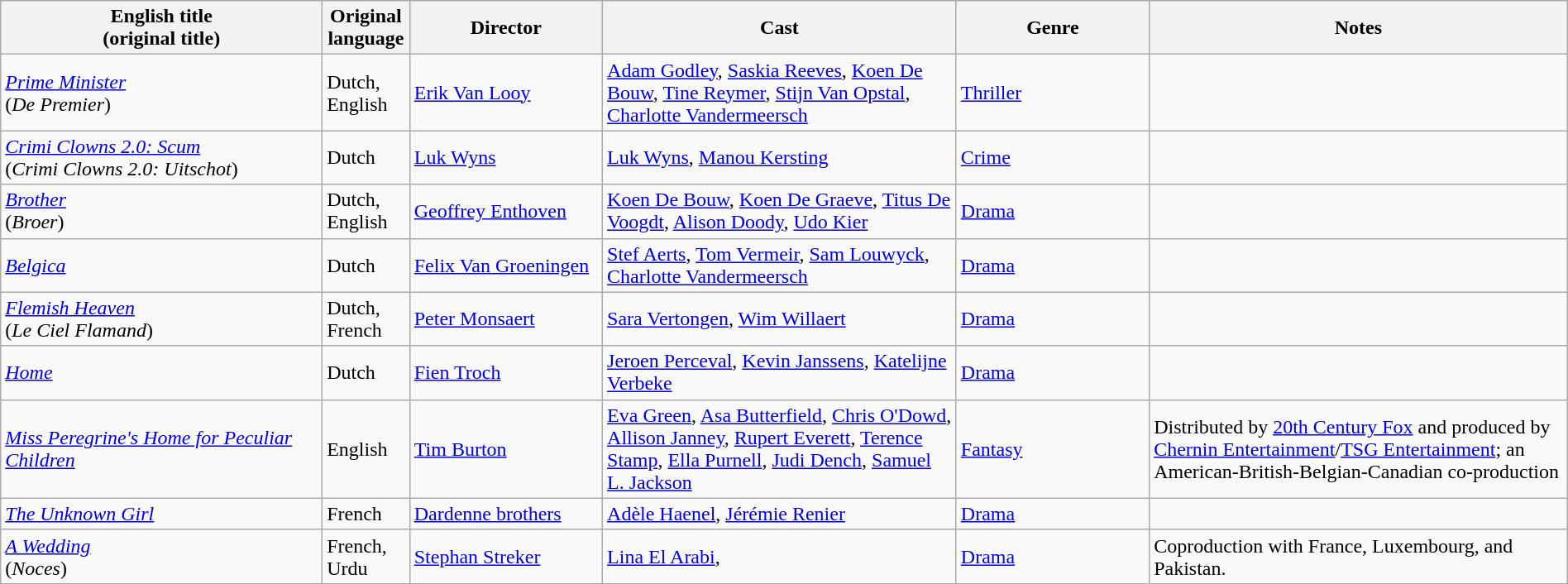<table class="wikitable" width= "100%">
<tr>
<th width=20%>English title <br> (original title)</th>
<th width=5%>Original language</th>
<th width=12%>Director</th>
<th width=22%>Cast</th>
<th width=12%>Genre</th>
<th width=26%>Notes</th>
</tr>
<tr>
<td><em><a href='#'>Prime Minister</a></em><br>(<em>De Premier</em>)</td>
<td>Dutch, English</td>
<td><a href='#'>Erik Van Looy</a></td>
<td><a href='#'>Adam Godley</a>, <a href='#'>Saskia Reeves</a>, <a href='#'>Koen De Bouw</a>, <a href='#'>Tine Reymer</a>, <a href='#'>Stijn Van Opstal</a>, <a href='#'>Charlotte Vandermeersch</a></td>
<td><a href='#'>Thriller</a></td>
<td></td>
</tr>
<tr>
<td><em><a href='#'>Crimi Clowns 2.0: Scum</a></em><br>(<em>Crimi Clowns 2.0: Uitschot</em>)</td>
<td>Dutch</td>
<td><a href='#'>Luk Wyns</a></td>
<td><a href='#'>Luk Wyns</a>, <a href='#'>Manou Kersting</a></td>
<td><a href='#'>Crime</a></td>
<td></td>
</tr>
<tr>
<td><em><a href='#'>Brother</a></em> <br> (<em>Broer</em>)</td>
<td>Dutch, English</td>
<td><a href='#'>Geoffrey Enthoven</a></td>
<td><a href='#'>Koen De Bouw</a>, <a href='#'>Koen De Graeve</a>, <a href='#'>Titus De Voogdt</a>, <a href='#'>Alison Doody</a>, <a href='#'>Udo Kier</a></td>
<td><a href='#'>Drama</a></td>
<td></td>
</tr>
<tr>
<td><em><a href='#'>Belgica</a></em></td>
<td>Dutch</td>
<td><a href='#'>Felix Van Groeningen</a></td>
<td><a href='#'>Stef Aerts</a>, <a href='#'>Tom Vermeir</a>, <a href='#'>Sam Louwyck</a>, <a href='#'>Charlotte Vandermeersch</a></td>
<td><a href='#'>Drama</a></td>
<td></td>
</tr>
<tr>
<td><em><a href='#'>Flemish Heaven</a></em> <br> (<em>Le Ciel Flamand</em>)</td>
<td>Dutch, French</td>
<td><a href='#'>Peter Monsaert</a></td>
<td><a href='#'>Sara Vertongen</a>, <a href='#'>Wim Willaert</a></td>
<td><a href='#'>Drama</a></td>
<td></td>
</tr>
<tr>
<td><em><a href='#'>Home</a></em></td>
<td>Dutch</td>
<td><a href='#'>Fien Troch</a></td>
<td><a href='#'>Jeroen Perceval</a>, <a href='#'>Kevin Janssens</a>, <a href='#'>Katelijne Verbeke</a></td>
<td><a href='#'>Drama</a></td>
<td></td>
</tr>
<tr>
<td><em><a href='#'>Miss Peregrine's Home for Peculiar Children</a></em></td>
<td>English</td>
<td><a href='#'>Tim Burton</a></td>
<td><a href='#'>Eva Green</a>, <a href='#'>Asa Butterfield</a>, <a href='#'>Chris O'Dowd</a>, <a href='#'>Allison Janney</a>, <a href='#'>Rupert Everett</a>, <a href='#'>Terence Stamp</a>, <a href='#'>Ella Purnell</a>, <a href='#'>Judi Dench</a>, <a href='#'>Samuel L. Jackson</a></td>
<td><a href='#'>Fantasy</a></td>
<td>Distributed by <a href='#'>20th Century Fox</a> and produced by <a href='#'>Chernin Entertainment</a>/<a href='#'>TSG Entertainment</a>; an American-British-Belgian-Canadian co-production</td>
</tr>
<tr>
<td><em><a href='#'>The Unknown Girl</a></em></td>
<td>French</td>
<td><a href='#'>Dardenne brothers</a></td>
<td><a href='#'>Adèle Haenel</a>, <a href='#'>Jérémie Renier</a></td>
<td><a href='#'>Drama</a></td>
<td></td>
</tr>
<tr>
<td><em><a href='#'>A Wedding</a></em> <br> (<em>Noces</em>)</td>
<td>French, Urdu</td>
<td><a href='#'>Stephan Streker</a></td>
<td><a href='#'>Lina El Arabi</a>, </td>
<td><a href='#'>Drama</a></td>
<td>Coproduction with France, Luxembourg, and Pakistan. </td>
</tr>
</table>
